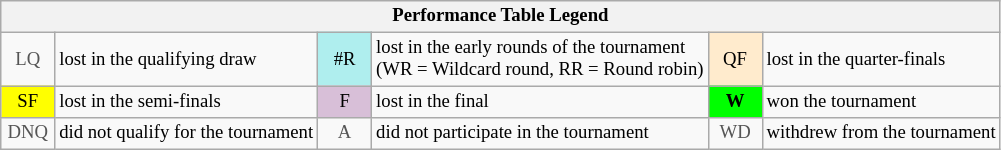<table class="wikitable" style="font-size:78%;">
<tr>
<th colspan="6">Performance Table Legend</th>
</tr>
<tr>
<td align="center" style="color:#555555;" width="30">LQ</td>
<td>lost in the qualifying draw</td>
<td align="center" style="background:#afeeee;">#R</td>
<td>lost in the early rounds of the tournament<br>(WR = Wildcard round, RR = Round robin)</td>
<td align="center" style="background:#ffebcd;">QF</td>
<td>lost in the quarter-finals</td>
</tr>
<tr>
<td align="center" style="background:yellow;">SF</td>
<td>lost in the semi-finals</td>
<td align="center" style="background:#D8BFD8;">F</td>
<td>lost in the final</td>
<td align="center" style="background:#00ff00;"><strong>W</strong></td>
<td>won the tournament</td>
</tr>
<tr>
<td align="center" style="color:#555555;" width="30">DNQ</td>
<td>did not qualify for the tournament</td>
<td align="center" style="color:#555555;" width="30">A</td>
<td>did not participate in the tournament</td>
<td align="center" style="color:#555555;" width="30">WD</td>
<td>withdrew from the tournament</td>
</tr>
</table>
